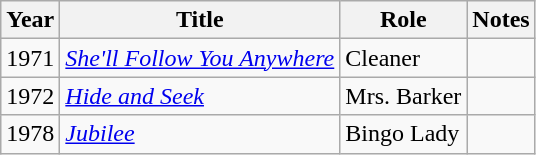<table class="wikitable">
<tr>
<th>Year</th>
<th>Title</th>
<th>Role</th>
<th>Notes</th>
</tr>
<tr>
<td>1971</td>
<td><em><a href='#'>She'll Follow You Anywhere</a></em></td>
<td>Cleaner</td>
<td></td>
</tr>
<tr>
<td>1972</td>
<td><em><a href='#'>Hide and Seek</a></em></td>
<td>Mrs. Barker</td>
<td></td>
</tr>
<tr>
<td>1978</td>
<td><em><a href='#'>Jubilee</a></em></td>
<td>Bingo Lady</td>
<td></td>
</tr>
</table>
